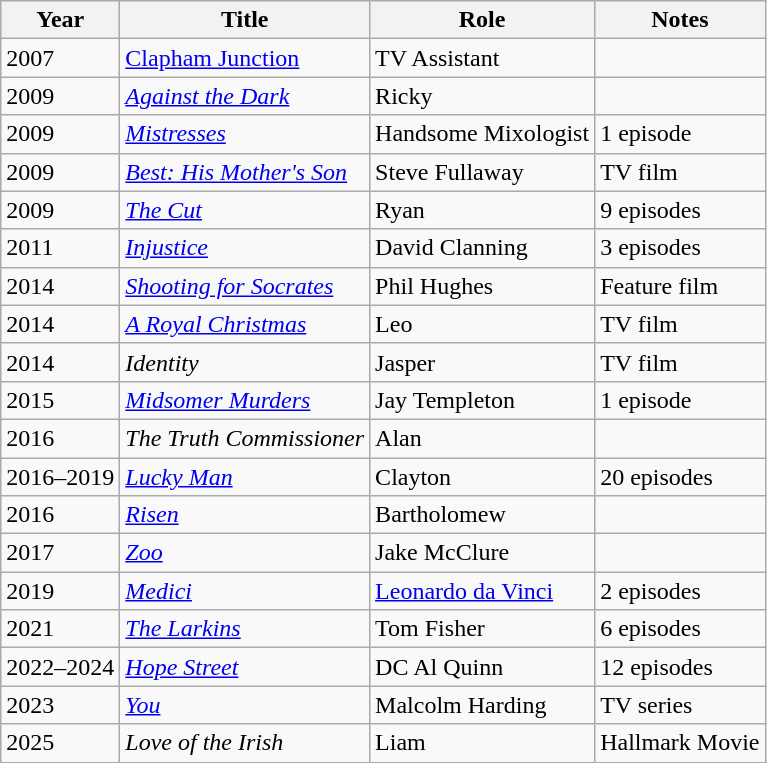<table class="wikitable sortable">
<tr>
<th>Year</th>
<th>Title</th>
<th>Role</th>
<th class="unsortable">Notes</th>
</tr>
<tr>
<td>2007</td>
<td><a href='#'>Clapham Junction</a></td>
<td>TV Assistant</td>
</tr>
<tr>
<td>2009</td>
<td><em><a href='#'>Against the Dark</a> </em></td>
<td>Ricky</td>
<td></td>
</tr>
<tr>
<td>2009</td>
<td><em><a href='#'>Mistresses</a></em></td>
<td>Handsome Mixologist</td>
<td>1 episode</td>
</tr>
<tr>
<td>2009</td>
<td><em><a href='#'>Best: His Mother's Son</a></em></td>
<td>Steve Fullaway</td>
<td>TV film</td>
</tr>
<tr>
<td>2009</td>
<td><em><a href='#'>The Cut</a> </em></td>
<td>Ryan</td>
<td>9 episodes</td>
</tr>
<tr>
<td>2011</td>
<td><em><a href='#'>Injustice</a> </em></td>
<td>David Clanning</td>
<td>3 episodes</td>
</tr>
<tr>
<td>2014</td>
<td><em><a href='#'>Shooting for Socrates</a> </em></td>
<td>Phil Hughes</td>
<td>Feature film</td>
</tr>
<tr>
<td>2014</td>
<td><em><a href='#'>A Royal Christmas</a> </em></td>
<td>Leo</td>
<td>TV film</td>
</tr>
<tr>
<td>2014</td>
<td><em>Identity</em></td>
<td>Jasper</td>
<td>TV film</td>
</tr>
<tr>
<td>2015</td>
<td><em><a href='#'>Midsomer Murders</a> </em></td>
<td>Jay Templeton</td>
<td>1 episode</td>
</tr>
<tr>
<td>2016</td>
<td><em>The Truth Commissioner </em></td>
<td>Alan</td>
<td></td>
</tr>
<tr>
<td>2016–2019</td>
<td><em><a href='#'>Lucky Man</a> </em></td>
<td>Clayton</td>
<td>20 episodes</td>
</tr>
<tr>
<td>2016</td>
<td><em><a href='#'>Risen</a> </em></td>
<td>Bartholomew</td>
<td></td>
</tr>
<tr>
<td>2017</td>
<td><em><a href='#'>Zoo</a> </em></td>
<td>Jake McClure</td>
<td></td>
</tr>
<tr>
<td>2019</td>
<td><em><a href='#'>Medici</a></em></td>
<td><a href='#'>Leonardo da Vinci</a></td>
<td>2 episodes</td>
</tr>
<tr>
<td>2021</td>
<td><em><a href='#'>The Larkins</a> </em></td>
<td>Tom Fisher</td>
<td>6 episodes</td>
</tr>
<tr>
<td>2022–2024</td>
<td><em><a href='#'>Hope Street</a> </em></td>
<td>DC Al Quinn</td>
<td>12 episodes</td>
</tr>
<tr>
<td>2023</td>
<td><em><a href='#'>You</a> </em></td>
<td>Malcolm Harding</td>
<td>TV series</td>
</tr>
<tr>
<td>2025</td>
<td><em>Love of the Irish</em></td>
<td>Liam</td>
<td>Hallmark Movie</td>
</tr>
</table>
